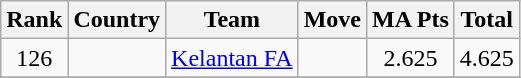<table class="wikitable" style="text-align: center;">
<tr>
<th>Rank</th>
<th>Country</th>
<th>Team</th>
<th>Move</th>
<th>MA Pts</th>
<th>Total</th>
</tr>
<tr>
<td>126</td>
<td></td>
<td><a href='#'>Kelantan FA</a></td>
<td></td>
<td>2.625</td>
<td>4.625</td>
</tr>
<tr>
</tr>
</table>
